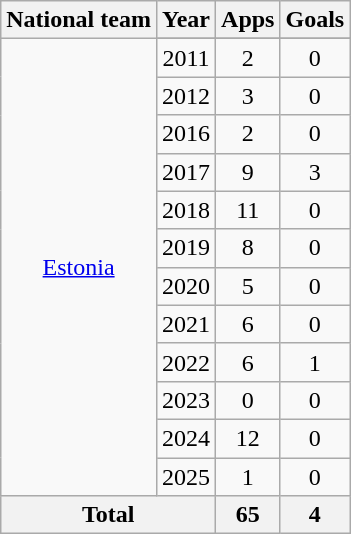<table class="wikitable" style="text-align:center">
<tr>
<th>National team</th>
<th>Year</th>
<th>Apps</th>
<th>Goals</th>
</tr>
<tr>
<td rowspan=13><a href='#'>Estonia</a></td>
</tr>
<tr>
<td>2011</td>
<td>2</td>
<td>0</td>
</tr>
<tr>
<td>2012</td>
<td>3</td>
<td>0</td>
</tr>
<tr>
<td>2016</td>
<td>2</td>
<td>0</td>
</tr>
<tr>
<td>2017</td>
<td>9</td>
<td>3</td>
</tr>
<tr>
<td>2018</td>
<td>11</td>
<td>0</td>
</tr>
<tr>
<td>2019</td>
<td>8</td>
<td>0</td>
</tr>
<tr>
<td>2020</td>
<td>5</td>
<td>0</td>
</tr>
<tr>
<td>2021</td>
<td>6</td>
<td>0</td>
</tr>
<tr>
<td>2022</td>
<td>6</td>
<td>1</td>
</tr>
<tr>
<td>2023</td>
<td>0</td>
<td>0</td>
</tr>
<tr>
<td>2024</td>
<td>12</td>
<td>0</td>
</tr>
<tr>
<td>2025</td>
<td>1</td>
<td>0</td>
</tr>
<tr>
<th colspan=2>Total</th>
<th>65</th>
<th>4</th>
</tr>
</table>
